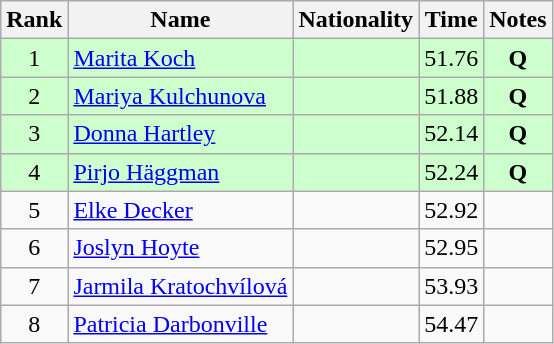<table class="wikitable sortable" style="text-align:center">
<tr>
<th>Rank</th>
<th>Name</th>
<th>Nationality</th>
<th>Time</th>
<th>Notes</th>
</tr>
<tr bgcolor=ccffcc>
<td>1</td>
<td align=left><a href='#'>Marita Koch</a></td>
<td align=left></td>
<td>51.76</td>
<td><strong>Q</strong></td>
</tr>
<tr bgcolor=ccffcc>
<td>2</td>
<td align=left><a href='#'>Mariya Kulchunova</a></td>
<td align=left></td>
<td>51.88</td>
<td><strong>Q</strong></td>
</tr>
<tr bgcolor=ccffcc>
<td>3</td>
<td align=left><a href='#'>Donna Hartley</a></td>
<td align=left></td>
<td>52.14</td>
<td><strong>Q</strong></td>
</tr>
<tr bgcolor=ccffcc>
<td>4</td>
<td align=left><a href='#'>Pirjo Häggman</a></td>
<td align=left></td>
<td>52.24</td>
<td><strong>Q</strong></td>
</tr>
<tr>
<td>5</td>
<td align=left><a href='#'>Elke Decker</a></td>
<td align=left></td>
<td>52.92</td>
<td></td>
</tr>
<tr>
<td>6</td>
<td align=left><a href='#'>Joslyn Hoyte</a></td>
<td align=left></td>
<td>52.95</td>
<td></td>
</tr>
<tr>
<td>7</td>
<td align=left><a href='#'>Jarmila Kratochvílová</a></td>
<td align=left></td>
<td>53.93</td>
<td></td>
</tr>
<tr>
<td>8</td>
<td align=left><a href='#'>Patricia Darbonville</a></td>
<td align=left></td>
<td>54.47</td>
<td></td>
</tr>
</table>
